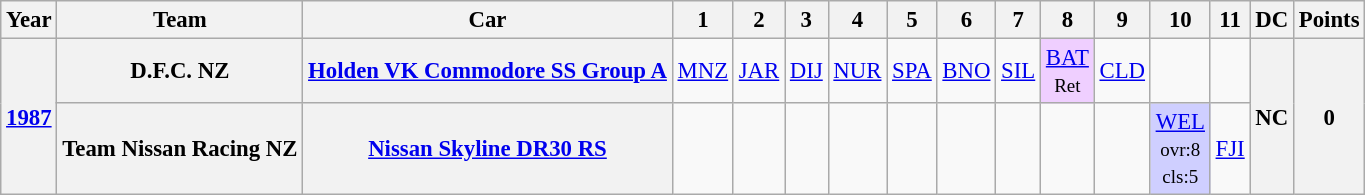<table class="wikitable" style="text-align:center; font-size:95%">
<tr>
<th>Year</th>
<th>Team</th>
<th>Car</th>
<th>1</th>
<th>2</th>
<th>3</th>
<th>4</th>
<th>5</th>
<th>6</th>
<th>7</th>
<th>8</th>
<th>9</th>
<th>10</th>
<th>11</th>
<th>DC</th>
<th>Points</th>
</tr>
<tr>
<th rowspan=2><a href='#'>1987</a></th>
<th> D.F.C. NZ</th>
<th><a href='#'>Holden VK Commodore SS Group A</a></th>
<td><a href='#'>MNZ</a></td>
<td><a href='#'>JAR</a></td>
<td><a href='#'>DIJ</a></td>
<td><a href='#'>NUR</a></td>
<td><a href='#'>SPA</a></td>
<td><a href='#'>BNO</a></td>
<td><a href='#'>SIL</a></td>
<td style="background:#efcfff;"><a href='#'>BAT</a><br><small>Ret</small></td>
<td><a href='#'>CLD</a></td>
<td></td>
<td></td>
<th rowspan=2>NC</th>
<th rowspan=2>0</th>
</tr>
<tr>
<th> Team Nissan Racing NZ</th>
<th><a href='#'>Nissan Skyline DR30 RS</a></th>
<td></td>
<td></td>
<td></td>
<td></td>
<td></td>
<td></td>
<td></td>
<td></td>
<td></td>
<td style="background:#CFCFFF;"><a href='#'>WEL</a><br><small>ovr:8<br>cls:5</small></td>
<td><a href='#'>FJI</a></td>
</tr>
</table>
